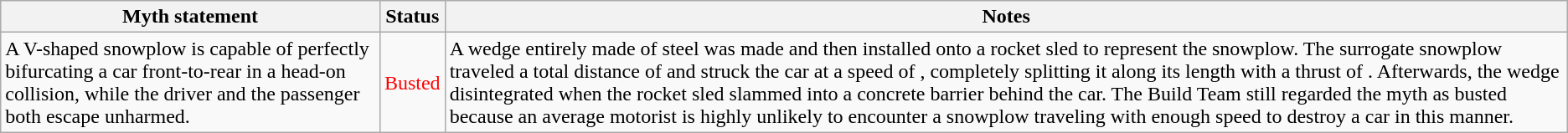<table class="wikitable plainrowheaders">
<tr>
<th>Myth statement</th>
<th>Status</th>
<th>Notes</th>
</tr>
<tr>
<td>A V-shaped snowplow is capable of perfectly bifurcating a car front-to-rear in a head-on collision, while the driver and the passenger both escape unharmed.</td>
<td style="color:red">Busted</td>
<td>A wedge entirely made of steel was made and then installed onto a rocket sled to represent the snowplow. The surrogate snowplow traveled a total distance of  and struck the car at a speed of , completely splitting it along its length with a thrust of . Afterwards, the wedge disintegrated when the rocket sled slammed into a concrete barrier behind the car. The Build Team still regarded the myth as busted because an average motorist is highly unlikely to encounter a snowplow traveling with enough speed to destroy a car in this manner.</td>
</tr>
</table>
